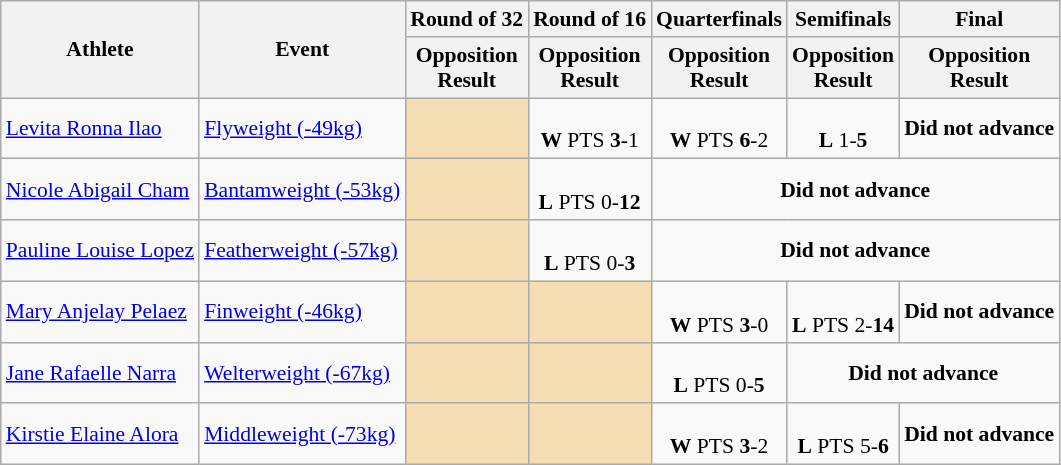<table class="wikitable" style="font-size:90%">
<tr>
<th rowspan=2>Athlete</th>
<th rowspan=2>Event</th>
<th>Round of 32</th>
<th>Round of 16</th>
<th>Quarterfinals</th>
<th>Semifinals</th>
<th>Final</th>
</tr>
<tr>
<th>Opposition<br>Result</th>
<th>Opposition<br>Result</th>
<th>Opposition<br>Result</th>
<th>Opposition<br>Result</th>
<th>Opposition<br>Result</th>
</tr>
<tr>
<td><a href='#'>Levita Ronna Ilao</a></td>
<td><a href='#'>Flyweight (-49kg)</a></td>
<td align=center bgcolor=wheat></td>
<td align=center><br><strong>W</strong> PTS <strong>3</strong>-1</td>
<td align=center><br><strong>W</strong> PTS <strong>6</strong>-2</td>
<td align=center><br><strong>L</strong>  1-<strong>5</strong><br> </td>
<td align="center"><strong>Did not advance</strong></td>
</tr>
<tr>
<td><a href='#'>Nicole Abigail Cham</a></td>
<td><a href='#'>Bantamweight (-53kg)</a></td>
<td align=center bgcolor=wheat></td>
<td align=center><br><strong>L</strong> PTS 0-<strong>12</strong></td>
<td colspan="7" align="center"><strong>Did not advance</strong></td>
</tr>
<tr>
<td><a href='#'>Pauline Louise Lopez</a></td>
<td><a href='#'>Featherweight (-57kg)</a></td>
<td align=center bgcolor=wheat></td>
<td align=center><br><strong>L</strong> PTS 0-<strong>3</strong></td>
<td colspan="7" align="center"><strong>Did not advance</strong></td>
</tr>
<tr>
<td><a href='#'>Mary Anjelay Pelaez</a></td>
<td><a href='#'>Finweight (-46kg)</a></td>
<td align=center bgcolor=wheat></td>
<td align=center bgcolor=wheat></td>
<td align=center><br><strong>W</strong> PTS <strong>3</strong>-0</td>
<td align=center><br><strong>L</strong> PTS  2-<strong>14</strong><br> </td>
<td align="center"><strong>Did not advance</strong></td>
</tr>
<tr>
<td><a href='#'>Jane Rafaelle Narra</a></td>
<td><a href='#'>Welterweight (-67kg)</a></td>
<td align=center bgcolor=wheat></td>
<td align=center bgcolor=wheat></td>
<td align=center><br><strong>L</strong> PTS  0-<strong>5</strong></td>
<td colspan="7" align="center"><strong>Did not advance</strong></td>
</tr>
<tr>
<td><a href='#'>Kirstie Elaine Alora</a></td>
<td><a href='#'>Middleweight (-73kg)</a></td>
<td align=center bgcolor=wheat></td>
<td align=center bgcolor=wheat></td>
<td align=center><br><strong>W</strong> PTS <strong>3</strong>-2</td>
<td align=center><br><strong>L</strong> PTS 5-<strong>6</strong><br> </td>
<td align="center"><strong>Did not advance</strong></td>
</tr>
</table>
